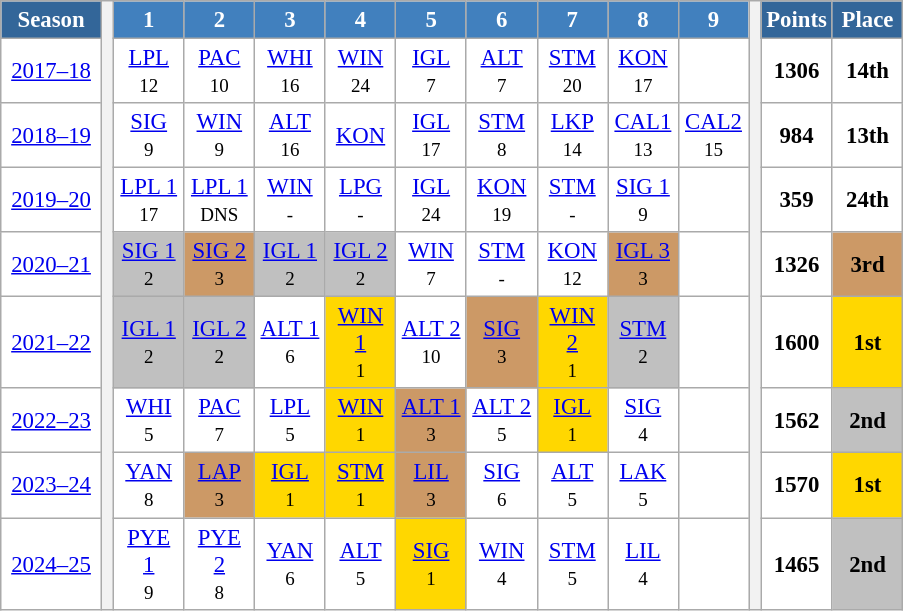<table class="wikitable" style="font-size:95%; text-align:center; border:grey solid 1px; border-collapse:collapse; background:#ffffff;">
<tr>
<th style="background-color:#369; color:white; width:60px">Season</th>
<th rowspan="9" width="1px"></th>
<th style="background-color:#4180be; color:white; width:40px">1</th>
<th style="background-color:#4180be; color:white; width:40px">2</th>
<th style="background-color:#4180be; color:white; width:40px">3</th>
<th style="background-color:#4180be; color:white; width:40px">4</th>
<th style="background-color:#4180be; color:white; width:40px">5</th>
<th style="background-color:#4180be; color:white; width:40px">6</th>
<th style="background-color:#4180be; color:white; width:40px">7</th>
<th style="background-color:#4180be; color:white; width:40px">8</th>
<th style="background-color:#4180be; color:white; width:40px">9</th>
<th rowspan="9" width="1px"></th>
<th style="background-color:#369; color:white; width:40px">Points</th>
<th style="background-color:#369; color:white; width:40px">Place</th>
</tr>
<tr>
<td><a href='#'>2017–18</a></td>
<td><a href='#'>LPL</a><br><small>12</small></td>
<td><a href='#'>PAC</a><br><small>10</small></td>
<td><a href='#'>WHI</a><br><small>16</small></td>
<td><a href='#'>WIN</a><br><small>24</small></td>
<td><a href='#'>IGL</a><br><small>7</small></td>
<td><a href='#'>ALT</a><br><small>7</small></td>
<td><a href='#'>STM</a><br><small>20</small></td>
<td><a href='#'>KON</a><br><small>17</small></td>
<td></td>
<td><strong>1306</strong></td>
<td><strong>14th</strong></td>
</tr>
<tr>
<td><a href='#'>2018–19</a></td>
<td><a href='#'>SIG</a><br><small>9</small></td>
<td><a href='#'>WIN</a><br><small>9</small></td>
<td><a href='#'>ALT</a><br><small>16</small></td>
<td><a href='#'>KON</a><br><small></small></td>
<td><a href='#'>IGL</a><br><small>17</small></td>
<td><a href='#'>STM</a><br><small>8</small></td>
<td><a href='#'>LKP</a><br><small>14</small></td>
<td><a href='#'>CAL1</a><br><small>13</small></td>
<td><a href='#'>CAL2</a><br><small>15</small></td>
<td><strong>984</strong></td>
<td><strong>13th</strong></td>
</tr>
<tr>
<td><a href='#'>2019–20</a></td>
<td><a href='#'>LPL 1</a><br><small>17</small></td>
<td><a href='#'>LPL 1</a><br><small>DNS</small></td>
<td><a href='#'>WIN</a><br><small>-</small></td>
<td><a href='#'>LPG</a><br><small>-</small></td>
<td><a href='#'>IGL</a><br><small>24</small></td>
<td><a href='#'>KON</a><br><small>19</small></td>
<td><a href='#'>STM</a><br><small>-</small></td>
<td><a href='#'>SIG 1</a><br><small>9</small></td>
<td></td>
<td><strong>359</strong></td>
<td><strong>24th</strong></td>
</tr>
<tr>
<td><a href='#'>2020–21</a></td>
<td style="background:silver;"><a href='#'>SIG 1</a><br><small>2</small></td>
<td style="background:#cc9966;"><a href='#'>SIG 2</a><br><small>3</small></td>
<td style="background:silver;"><a href='#'>IGL 1</a><br><small>2</small></td>
<td style="background:silver;"><a href='#'>IGL 2</a><br><small>2</small></td>
<td><a href='#'>WIN</a><br><small>7</small></td>
<td><a href='#'>STM</a><br><small>-</small></td>
<td><a href='#'>KON</a><br><small>12</small></td>
<td style="background:#cc9966;"><a href='#'>IGL 3</a><br><small>3</small></td>
<td></td>
<td><strong>1326</strong></td>
<td style="background:#cc9966;"><strong>3rd</strong></td>
</tr>
<tr>
<td><a href='#'>2021–22</a></td>
<td style="background:silver;"><a href='#'>IGL 1</a><br><small>2</small></td>
<td style="background:silver;"><a href='#'>IGL 2</a><br><small>2</small></td>
<td><a href='#'>ALT 1</a><br><small>6</small></td>
<td style="background:gold;"><a href='#'>WIN 1</a><br><small>1</small></td>
<td><a href='#'>ALT 2</a><br><small>10</small></td>
<td style="background:#cc9966;"><a href='#'>SIG</a><br><small>3</small></td>
<td style="background:gold;"><a href='#'>WIN 2</a><br><small>1</small></td>
<td style="background:silver;"><a href='#'>STM</a><br><small>2</small></td>
<td></td>
<td><strong>1600</strong></td>
<td style="background:gold;"><strong>1st</strong></td>
</tr>
<tr>
<td><a href='#'>2022–23</a></td>
<td><a href='#'>WHI</a><br><small>5</small></td>
<td><a href='#'>PAC</a><br><small>7</small></td>
<td><a href='#'>LPL</a><br><small>5</small></td>
<td style="background:gold"><a href='#'>WIN</a><br><small>1</small></td>
<td style="background:#cc9966;"><a href='#'>ALT 1</a><br><small>3</small></td>
<td><a href='#'>ALT 2</a><br><small>5</small></td>
<td style="background:gold"><a href='#'>IGL</a><br><small>1</small></td>
<td><a href='#'>SIG</a><br><small>4</small></td>
<td></td>
<td><strong>1562</strong></td>
<td style="background:silver;"><strong>2nd</strong></td>
</tr>
<tr>
<td><a href='#'>2023–24</a></td>
<td><a href='#'>YAN</a><br><small>8</small></td>
<td style="background:#cc9966;"><a href='#'>LAP</a><br><small>3</small></td>
<td style="background:gold"><a href='#'>IGL</a><br><small>1</small></td>
<td style="background:gold"><a href='#'>STM</a><br><small>1</small></td>
<td style="background:#cc9966;"><a href='#'>LIL</a><br><small>3</small></td>
<td><a href='#'>SIG</a><br><small>6</small></td>
<td><a href='#'>ALT</a><br><small>5</small></td>
<td><a href='#'>LAK</a><br><small>5</small></td>
<td></td>
<td><strong>1570</strong></td>
<td style="background:gold;"><strong>1st</strong></td>
</tr>
<tr>
<td><a href='#'>2024–25</a></td>
<td><a href='#'>PYE 1</a><br><small>9</small></td>
<td><a href='#'>PYE 2</a><br><small>8</small></td>
<td><a href='#'>YAN</a><br><small>6</small></td>
<td><a href='#'>ALT</a><br><small>5</small></td>
<td style="background:gold"><a href='#'>SIG</a><br><small>1</small></td>
<td><a href='#'>WIN</a><br><small>4</small></td>
<td><a href='#'>STM</a><br><small>5</small></td>
<td><a href='#'>LIL</a><br><small>4</small></td>
<td></td>
<td><strong>1465</strong></td>
<td style="background:silver;"><strong>2nd</strong></td>
</tr>
</table>
